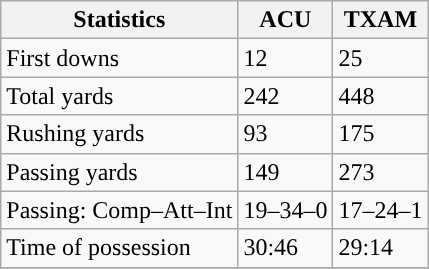<table class="wikitable" style="float: left;">
<tr>
<th>Statistics</th>
<th>ACU</th>
<th>TXAM</th>
</tr>
<tr>
<td>First downs</td>
<td>12</td>
<td>25</td>
</tr>
<tr>
<td>Total yards</td>
<td>242</td>
<td>448</td>
</tr>
<tr>
<td>Rushing yards</td>
<td>93</td>
<td>175</td>
</tr>
<tr>
<td>Passing yards</td>
<td>149</td>
<td>273</td>
</tr>
<tr>
<td>Passing: Comp–Att–Int</td>
<td>19–34–0</td>
<td>17–24–1</td>
</tr>
<tr>
<td>Time of possession</td>
<td>30:46</td>
<td>29:14</td>
</tr>
<tr>
</tr>
</table>
